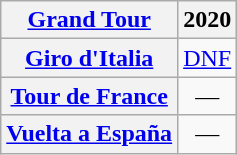<table class="wikitable plainrowheaders">
<tr>
<th scope="col"><a href='#'>Grand Tour</a></th>
<th scope="col">2020</th>
</tr>
<tr style="text-align:center;">
<th scope="row"> <a href='#'>Giro d'Italia</a></th>
<td><a href='#'>DNF</a></td>
</tr>
<tr style="text-align:center;">
<th scope="row"> <a href='#'>Tour de France</a></th>
<td>—</td>
</tr>
<tr style="text-align:center;">
<th scope="row"> <a href='#'>Vuelta a España</a></th>
<td>—</td>
</tr>
</table>
